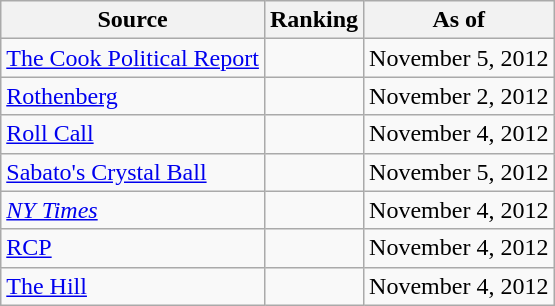<table class="wikitable" style="text-align:center">
<tr>
<th>Source</th>
<th>Ranking</th>
<th>As of</th>
</tr>
<tr>
<td align=left><a href='#'>The Cook Political Report</a></td>
<td></td>
<td>November 5, 2012</td>
</tr>
<tr>
<td align=left><a href='#'>Rothenberg</a></td>
<td></td>
<td>November 2, 2012</td>
</tr>
<tr>
<td align=left><a href='#'>Roll Call</a></td>
<td></td>
<td>November 4, 2012</td>
</tr>
<tr>
<td align=left><a href='#'>Sabato's Crystal Ball</a></td>
<td></td>
<td>November 5, 2012</td>
</tr>
<tr>
<td align=left><a href='#'><em>NY Times</em></a></td>
<td></td>
<td>November 4, 2012</td>
</tr>
<tr>
<td align="left"><a href='#'>RCP</a></td>
<td></td>
<td>November 4, 2012</td>
</tr>
<tr>
<td align=left><a href='#'>The Hill</a></td>
<td></td>
<td>November 4, 2012</td>
</tr>
</table>
